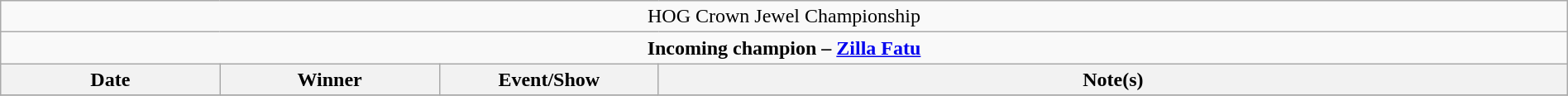<table class="wikitable" style="text-align:center; width:100%;">
<tr>
<td colspan="4" style="text-align: center;">HOG Crown Jewel Championship</td>
</tr>
<tr>
<td colspan="4" style="text-align: center;"><strong>Incoming champion – <a href='#'>Zilla Fatu</a></strong></td>
</tr>
<tr>
<th width=14%>Date</th>
<th width=14%>Winner</th>
<th width=14%>Event/Show</th>
<th width=58%>Note(s)</th>
</tr>
<tr>
</tr>
</table>
